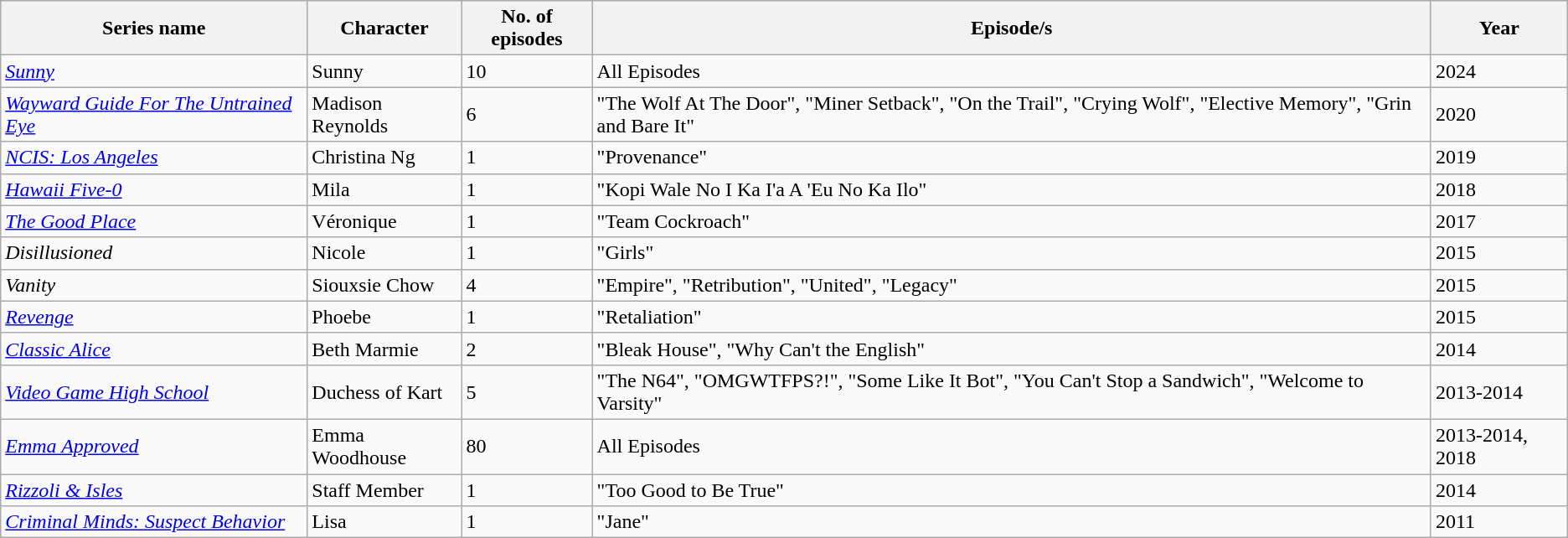<table class="wikitable">
<tr>
<th>Series name</th>
<th>Character</th>
<th>No. of episodes</th>
<th>Episode/s</th>
<th>Year</th>
</tr>
<tr>
<td><em><a href='#'>Sunny</a></em></td>
<td>Sunny</td>
<td>10</td>
<td>All Episodes</td>
<td>2024</td>
</tr>
<tr>
<td><em><a href='#'>Wayward Guide For The Untrained Eye</a></em></td>
<td>Madison Reynolds</td>
<td>6</td>
<td>"The Wolf At The Door", "Miner Setback", "On the Trail", "Crying Wolf", "Elective Memory", "Grin and Bare It"</td>
<td>2020</td>
</tr>
<tr>
<td><em><a href='#'>NCIS: Los Angeles</a></em></td>
<td>Christina Ng</td>
<td>1</td>
<td>"Provenance"</td>
<td>2019</td>
</tr>
<tr>
<td><em><a href='#'>Hawaii Five-0</a></em></td>
<td>Mila</td>
<td>1</td>
<td>"Kopi Wale No I Ka I'a A 'Eu No Ka Ilo"</td>
<td>2018</td>
</tr>
<tr>
<td><em><a href='#'>The Good Place</a></em></td>
<td>Véronique</td>
<td>1</td>
<td>"Team Cockroach"</td>
<td>2017</td>
</tr>
<tr>
<td><em>Disillusioned</em></td>
<td>Nicole</td>
<td>1</td>
<td>"Girls"</td>
<td>2015</td>
</tr>
<tr>
<td><em>Vanity</em></td>
<td>Siouxsie Chow</td>
<td>4</td>
<td>"Empire", "Retribution", "United", "Legacy"</td>
<td>2015</td>
</tr>
<tr>
<td><em><a href='#'>Revenge</a></em></td>
<td>Phoebe</td>
<td>1</td>
<td>"Retaliation"</td>
<td>2015</td>
</tr>
<tr>
<td><em><a href='#'>Classic Alice</a></em></td>
<td>Beth Marmie</td>
<td>2</td>
<td>"Bleak House", "Why Can't the English"</td>
<td>2014</td>
</tr>
<tr>
<td><em><a href='#'>Video Game High School</a></em></td>
<td>Duchess of Kart</td>
<td>5</td>
<td>"The N64", "OMGWTFPS?!", "Some Like It Bot", "You Can't Stop a Sandwich", "Welcome to Varsity"</td>
<td>2013-2014</td>
</tr>
<tr>
<td><em><a href='#'>Emma Approved</a></em></td>
<td>Emma Woodhouse</td>
<td>80</td>
<td>All Episodes</td>
<td>2013-2014, 2018</td>
</tr>
<tr>
<td><em><a href='#'>Rizzoli & Isles</a></em></td>
<td>Staff Member</td>
<td>1</td>
<td>"Too Good to Be True"</td>
<td>2014</td>
</tr>
<tr>
<td><em><a href='#'>Criminal Minds: Suspect Behavior</a></em></td>
<td>Lisa</td>
<td>1</td>
<td>"Jane"</td>
<td>2011</td>
</tr>
</table>
